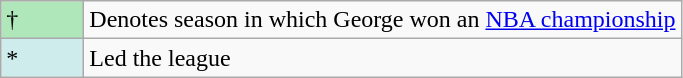<table class="wikitable">
<tr>
<td style="background:#afe6ba; width:3em;">†</td>
<td>Denotes season in which George won an <a href='#'>NBA championship</a></td>
</tr>
<tr>
<td style="background:#cfecec; width:3em;">*</td>
<td>Led the league</td>
</tr>
</table>
